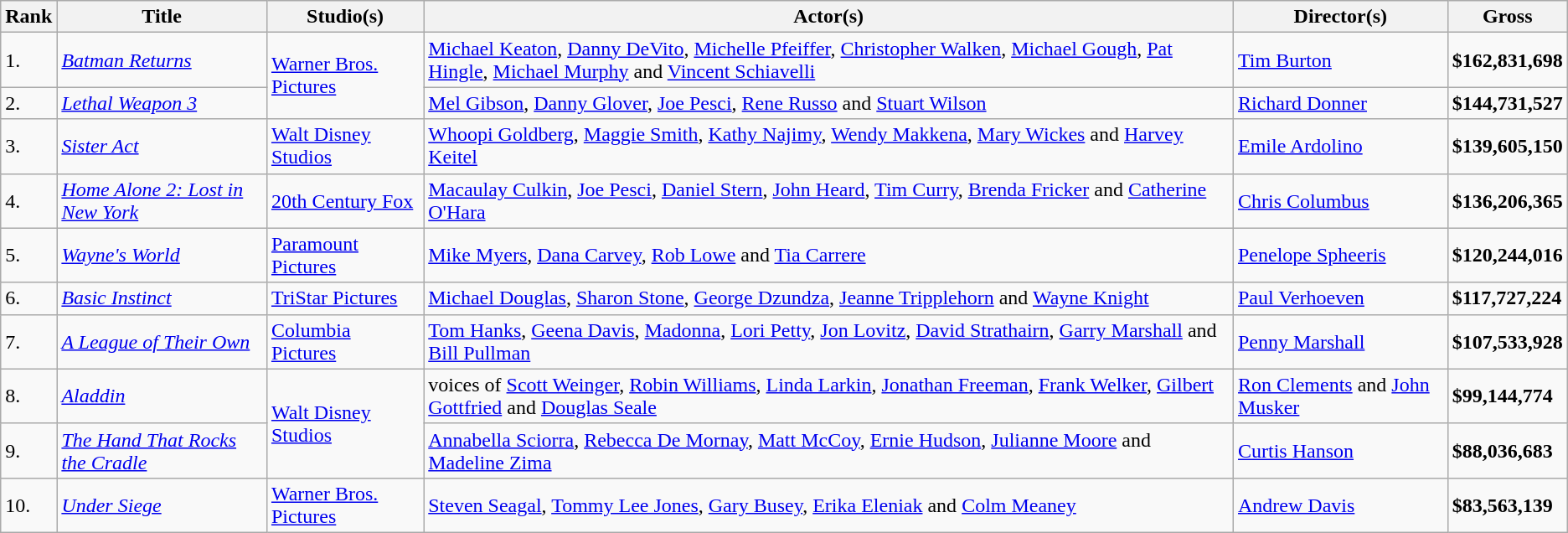<table class="wikitable">
<tr>
<th>Rank</th>
<th>Title</th>
<th>Studio(s)</th>
<th>Actor(s)</th>
<th>Director(s)</th>
<th>Gross</th>
</tr>
<tr>
<td>1.</td>
<td><em><a href='#'>Batman Returns</a></em></td>
<td rowspan="2"><a href='#'>Warner Bros. Pictures</a></td>
<td><a href='#'>Michael Keaton</a>, <a href='#'>Danny DeVito</a>, <a href='#'>Michelle Pfeiffer</a>, <a href='#'>Christopher Walken</a>, <a href='#'>Michael Gough</a>, <a href='#'>Pat Hingle</a>, <a href='#'>Michael Murphy</a> and <a href='#'>Vincent Schiavelli</a></td>
<td><a href='#'>Tim Burton</a></td>
<td><strong>$162,831,698</strong></td>
</tr>
<tr>
<td>2.</td>
<td><em><a href='#'>Lethal Weapon 3</a></em></td>
<td><a href='#'>Mel Gibson</a>, <a href='#'>Danny Glover</a>, <a href='#'>Joe Pesci</a>, <a href='#'>Rene Russo</a> and <a href='#'>Stuart Wilson</a></td>
<td><a href='#'>Richard Donner</a></td>
<td><strong>$144,731,527</strong></td>
</tr>
<tr>
<td>3.</td>
<td><em><a href='#'>Sister Act</a></em></td>
<td><a href='#'>Walt Disney Studios</a></td>
<td><a href='#'>Whoopi Goldberg</a>, <a href='#'>Maggie Smith</a>, <a href='#'>Kathy Najimy</a>, <a href='#'>Wendy Makkena</a>, <a href='#'>Mary Wickes</a> and <a href='#'>Harvey Keitel</a></td>
<td><a href='#'>Emile Ardolino</a></td>
<td><strong>$139,605,150</strong></td>
</tr>
<tr>
<td>4.</td>
<td><em><a href='#'>Home Alone 2: Lost in New York</a></em></td>
<td><a href='#'>20th Century Fox</a></td>
<td><a href='#'>Macaulay Culkin</a>, <a href='#'>Joe Pesci</a>, <a href='#'>Daniel Stern</a>, <a href='#'>John Heard</a>, <a href='#'>Tim Curry</a>, <a href='#'>Brenda Fricker</a> and <a href='#'>Catherine O'Hara</a></td>
<td><a href='#'>Chris Columbus</a></td>
<td><strong>$136,206,365</strong></td>
</tr>
<tr>
<td>5.</td>
<td><em><a href='#'>Wayne's World</a></em></td>
<td><a href='#'>Paramount Pictures</a></td>
<td><a href='#'>Mike Myers</a>, <a href='#'>Dana Carvey</a>, <a href='#'>Rob Lowe</a> and <a href='#'>Tia Carrere</a></td>
<td><a href='#'>Penelope Spheeris</a></td>
<td><strong>$120,244,016</strong></td>
</tr>
<tr>
<td>6.</td>
<td><em><a href='#'>Basic Instinct</a></em></td>
<td><a href='#'>TriStar Pictures</a></td>
<td><a href='#'>Michael Douglas</a>, <a href='#'>Sharon Stone</a>, <a href='#'>George Dzundza</a>, <a href='#'>Jeanne Tripplehorn</a> and <a href='#'>Wayne Knight</a></td>
<td><a href='#'>Paul Verhoeven</a></td>
<td><strong>$117,727,224</strong></td>
</tr>
<tr>
<td>7.</td>
<td><em><a href='#'>A League of Their Own</a></em></td>
<td><a href='#'>Columbia Pictures</a></td>
<td><a href='#'>Tom Hanks</a>, <a href='#'>Geena Davis</a>, <a href='#'>Madonna</a>, <a href='#'>Lori Petty</a>, <a href='#'>Jon Lovitz</a>, <a href='#'>David Strathairn</a>, <a href='#'>Garry Marshall</a> and <a href='#'>Bill Pullman</a></td>
<td><a href='#'>Penny Marshall</a></td>
<td><strong>$107,533,928</strong></td>
</tr>
<tr>
<td>8.</td>
<td><em><a href='#'>Aladdin</a></em></td>
<td rowspan="2"><a href='#'>Walt Disney Studios</a></td>
<td>voices of <a href='#'>Scott Weinger</a>, <a href='#'>Robin Williams</a>, <a href='#'>Linda Larkin</a>, <a href='#'>Jonathan Freeman</a>, <a href='#'>Frank Welker</a>, <a href='#'>Gilbert Gottfried</a> and <a href='#'>Douglas Seale</a></td>
<td><a href='#'>Ron Clements</a> and <a href='#'>John Musker</a></td>
<td><strong>$99,144,774</strong></td>
</tr>
<tr>
<td>9.</td>
<td><em><a href='#'>The Hand That Rocks the Cradle</a></em></td>
<td><a href='#'>Annabella Sciorra</a>, <a href='#'>Rebecca De Mornay</a>, <a href='#'>Matt McCoy</a>, <a href='#'>Ernie Hudson</a>, <a href='#'>Julianne Moore</a> and <a href='#'>Madeline Zima</a></td>
<td><a href='#'>Curtis Hanson</a></td>
<td><strong>$88,036,683</strong></td>
</tr>
<tr>
<td>10.</td>
<td><em><a href='#'>Under Siege</a></em></td>
<td><a href='#'>Warner Bros. Pictures</a></td>
<td><a href='#'>Steven Seagal</a>, <a href='#'>Tommy Lee Jones</a>, <a href='#'>Gary Busey</a>, <a href='#'>Erika Eleniak</a> and <a href='#'>Colm Meaney</a></td>
<td><a href='#'>Andrew Davis</a></td>
<td><strong>$83,563,139</strong></td>
</tr>
</table>
